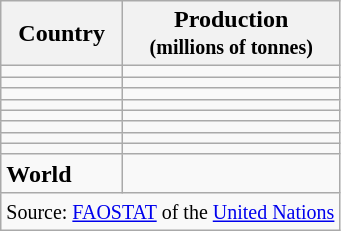<table class="wikitable floatright">
<tr>
<th scope="col">Country</th>
<th scope="col">Production<br><small>(millions of tonnes)</small></th>
</tr>
<tr>
<td></td>
<td></td>
</tr>
<tr>
<td></td>
<td></td>
</tr>
<tr>
<td></td>
<td></td>
</tr>
<tr>
<td></td>
<td></td>
</tr>
<tr>
<td></td>
<td></td>
</tr>
<tr>
<td></td>
<td></td>
</tr>
<tr>
<td></td>
<td></td>
</tr>
<tr>
<td></td>
<td></td>
</tr>
<tr>
<td><strong>World</strong></td>
<td></td>
</tr>
<tr>
<td colspan="2"><small>Source: <a href='#'>FAOSTAT</a> of the <a href='#'>United Nations</a></small></td>
</tr>
</table>
